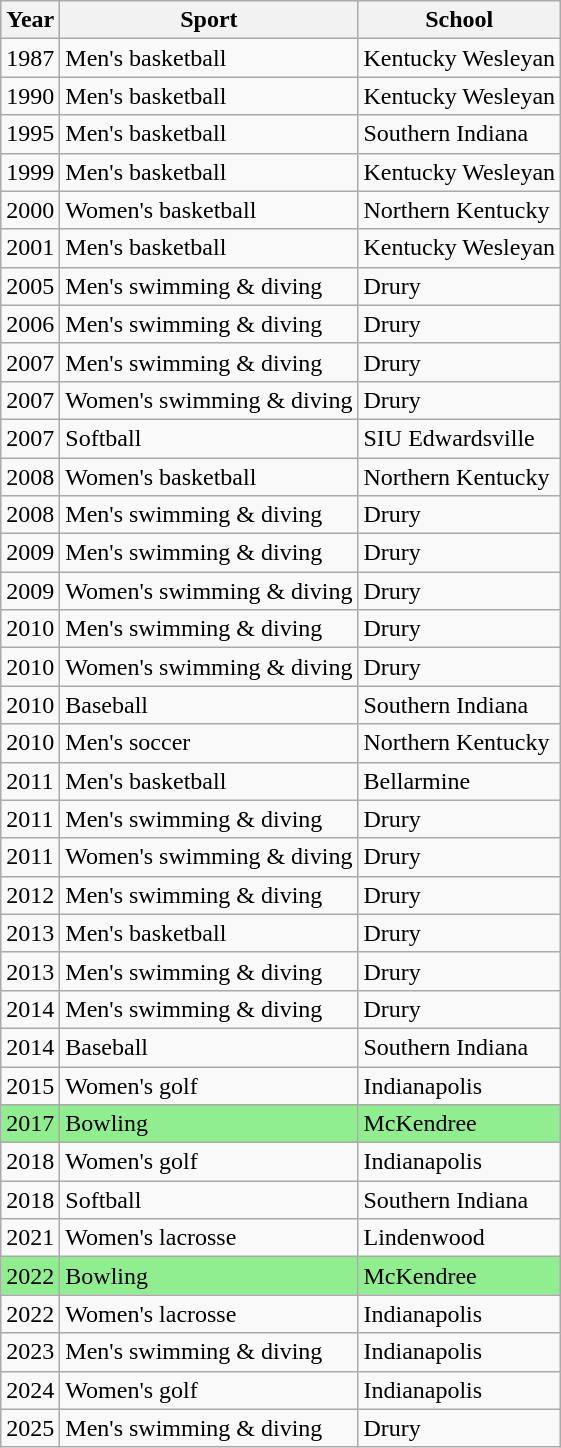<table class="wikitable">
<tr>
<th>Year</th>
<th>Sport</th>
<th>School</th>
</tr>
<tr>
<td>1987</td>
<td>Men's basketball</td>
<td>Kentucky Wesleyan</td>
</tr>
<tr>
<td>1990</td>
<td>Men's basketball</td>
<td>Kentucky Wesleyan</td>
</tr>
<tr>
<td>1995</td>
<td>Men's basketball</td>
<td>Southern Indiana</td>
</tr>
<tr>
<td>1999</td>
<td>Men's basketball</td>
<td>Kentucky Wesleyan</td>
</tr>
<tr>
<td>2000</td>
<td>Women's basketball</td>
<td>Northern Kentucky</td>
</tr>
<tr>
<td>2001</td>
<td>Men's basketball</td>
<td>Kentucky Wesleyan</td>
</tr>
<tr>
<td>2005</td>
<td>Men's swimming & diving</td>
<td>Drury</td>
</tr>
<tr>
<td>2006</td>
<td>Men's swimming & diving</td>
<td>Drury</td>
</tr>
<tr>
<td>2007</td>
<td>Men's swimming & diving</td>
<td>Drury</td>
</tr>
<tr>
<td>2007</td>
<td>Women's swimming & diving</td>
<td>Drury</td>
</tr>
<tr>
<td>2007</td>
<td>Softball</td>
<td>SIU Edwardsville</td>
</tr>
<tr>
<td>2008</td>
<td>Women's basketball</td>
<td>Northern Kentucky</td>
</tr>
<tr>
<td>2008</td>
<td>Men's swimming & diving</td>
<td>Drury</td>
</tr>
<tr>
<td>2009</td>
<td>Men's swimming & diving</td>
<td>Drury</td>
</tr>
<tr>
<td>2009</td>
<td>Women's swimming & diving</td>
<td>Drury</td>
</tr>
<tr>
<td>2010</td>
<td>Men's swimming & diving</td>
<td>Drury</td>
</tr>
<tr>
<td>2010</td>
<td>Women's swimming & diving</td>
<td>Drury</td>
</tr>
<tr>
<td>2010</td>
<td>Baseball</td>
<td>Southern Indiana</td>
</tr>
<tr>
<td>2010</td>
<td>Men's soccer</td>
<td>Northern Kentucky</td>
</tr>
<tr>
<td>2011</td>
<td>Men's basketball</td>
<td>Bellarmine</td>
</tr>
<tr>
<td>2011</td>
<td>Men's swimming & diving</td>
<td>Drury</td>
</tr>
<tr>
<td>2011</td>
<td>Women's swimming & diving</td>
<td>Drury</td>
</tr>
<tr>
<td>2012</td>
<td>Men's swimming & diving</td>
<td>Drury</td>
</tr>
<tr>
<td>2013</td>
<td>Men's basketball</td>
<td>Drury</td>
</tr>
<tr>
<td>2013</td>
<td>Men's swimming & diving</td>
<td>Drury</td>
</tr>
<tr>
<td>2014</td>
<td>Men's swimming & diving</td>
<td>Drury</td>
</tr>
<tr>
<td>2014</td>
<td>Baseball</td>
<td>Southern Indiana</td>
</tr>
<tr>
<td>2015</td>
<td>Women's golf</td>
<td>Indianapolis</td>
</tr>
<tr bgcolor=lightgreen>
<td>2017</td>
<td>Bowling</td>
<td>McKendree</td>
</tr>
<tr>
<td>2018</td>
<td>Women's golf</td>
<td>Indianapolis</td>
</tr>
<tr>
<td>2018</td>
<td>Softball</td>
<td>Southern Indiana</td>
</tr>
<tr>
<td>2021</td>
<td>Women's lacrosse</td>
<td>Lindenwood</td>
</tr>
<tr bgcolor=lightgreen>
<td>2022</td>
<td>Bowling</td>
<td>McKendree</td>
</tr>
<tr>
<td>2022</td>
<td>Women's lacrosse</td>
<td>Indianapolis</td>
</tr>
<tr>
<td>2023</td>
<td>Men's swimming & diving</td>
<td>Indianapolis</td>
</tr>
<tr>
<td>2024</td>
<td>Women's golf</td>
<td>Indianapolis</td>
</tr>
<tr>
<td>2025</td>
<td>Men's swimming & diving</td>
<td>Drury</td>
</tr>
</table>
